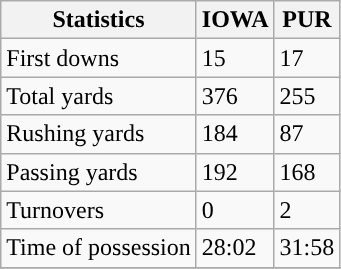<table class="wikitable">
<tr>
<th>Statistics</th>
<th>IOWA</th>
<th>PUR</th>
</tr>
<tr>
<td>First downs</td>
<td>15</td>
<td>17</td>
</tr>
<tr>
<td>Total yards</td>
<td>376</td>
<td>255</td>
</tr>
<tr>
<td>Rushing yards</td>
<td>184</td>
<td>87</td>
</tr>
<tr>
<td>Passing yards</td>
<td>192</td>
<td>168</td>
</tr>
<tr>
<td>Turnovers</td>
<td>0</td>
<td>2</td>
</tr>
<tr>
<td>Time of possession</td>
<td>28:02</td>
<td>31:58</td>
</tr>
<tr>
</tr>
</table>
